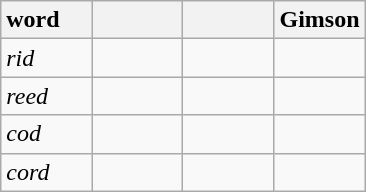<table cellspacing="5" style="margin-left:1.5em;" class="wikitable">
<tr>
<th style="text-align:left; width:25%;">word</th>
<th style="text-align:left; width:25%;"></th>
<th style="text-align:left; width:25%;"></th>
<th style="text-align:left;">Gimson</th>
</tr>
<tr>
<td><em>rid</em></td>
<td></td>
<td></td>
<td></td>
</tr>
<tr>
<td><em>reed</em></td>
<td></td>
<td></td>
<td></td>
</tr>
<tr>
<td><em>cod</em></td>
<td></td>
<td></td>
<td></td>
</tr>
<tr>
<td><em>cord</em></td>
<td></td>
<td></td>
<td></td>
</tr>
</table>
